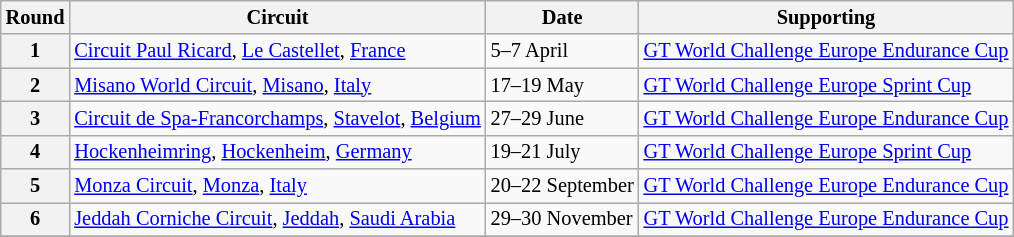<table class="wikitable" style="font-size:85%;">
<tr>
<th>Round</th>
<th>Circuit</th>
<th>Date</th>
<th>Supporting</th>
</tr>
<tr>
<th>1</th>
<td> <a href='#'>Circuit Paul Ricard</a>, <a href='#'>Le Castellet</a>, <a href='#'>France</a></td>
<td>5–7 April</td>
<td><a href='#'>GT World Challenge Europe Endurance Cup</a></td>
</tr>
<tr>
<th>2</th>
<td> <a href='#'>Misano World Circuit</a>, <a href='#'>Misano</a>, <a href='#'>Italy</a></td>
<td>17–19 May</td>
<td><a href='#'>GT World Challenge Europe Sprint Cup</a></td>
</tr>
<tr>
<th>3</th>
<td> <a href='#'>Circuit de Spa-Francorchamps</a>, <a href='#'>Stavelot</a>, <a href='#'>Belgium</a></td>
<td>27–29 June</td>
<td><a href='#'>GT World Challenge Europe Endurance Cup</a></td>
</tr>
<tr>
<th>4</th>
<td> <a href='#'>Hockenheimring</a>, <a href='#'>Hockenheim</a>, <a href='#'>Germany</a></td>
<td>19–21 July</td>
<td><a href='#'>GT World Challenge Europe Sprint Cup</a></td>
</tr>
<tr>
<th>5</th>
<td> <a href='#'>Monza Circuit</a>, <a href='#'>Monza</a>, <a href='#'>Italy</a></td>
<td>20–22 September</td>
<td><a href='#'>GT World Challenge Europe Endurance Cup</a></td>
</tr>
<tr>
<th>6</th>
<td> <a href='#'>Jeddah Corniche Circuit</a>, <a href='#'>Jeddah</a>, <a href='#'>Saudi Arabia</a></td>
<td>29–30 November</td>
<td><a href='#'>GT World Challenge Europe Endurance Cup</a></td>
</tr>
<tr>
</tr>
</table>
